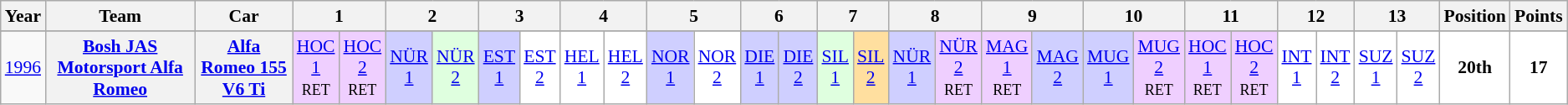<table class="wikitable" border="1" style="text-align:center; font-size:90%;">
<tr>
<th>Year</th>
<th>Team</th>
<th>Car</th>
<th colspan=2>1</th>
<th colspan=2>2</th>
<th colspan=2>3</th>
<th colspan=2>4</th>
<th colspan=2>5</th>
<th colspan=2>6</th>
<th colspan=2>7</th>
<th colspan=2>8</th>
<th colspan=2>9</th>
<th colspan=2>10</th>
<th colspan=2>11</th>
<th colspan=2>12</th>
<th colspan=2>13</th>
<th>Position</th>
<th>Points</th>
</tr>
<tr>
</tr>
<tr>
<td><a href='#'>1996</a></td>
<th><a href='#'>Bosh JAS Motorsport Alfa Romeo</a></th>
<th><a href='#'>Alfa Romeo 155 V6 Ti</a></th>
<td style="background:#EFCFFF;"><a href='#'>HOC<br>1</a><br><small>RET</small></td>
<td style="background:#EFCFFF;"><a href='#'>HOC<br>2</a><br><small>RET</small></td>
<td style="background:#CFCFFF;"><a href='#'>NÜR<br>1</a><br></td>
<td style="background:#DFFFDF;"><a href='#'>NÜR<br>2</a><br></td>
<td style="background:#CFCFFF;"><a href='#'>EST<br>1</a><br></td>
<td style="background:#FFFFFF;"><a href='#'>EST<br>2</a><br></td>
<td style="background:#FFFFFF;"><a href='#'>HEL<br>1</a><br></td>
<td style="background:#FFFFFF;"><a href='#'>HEL<br>2</a><br></td>
<td style="background:#CFCFFF;"><a href='#'>NOR<br>1</a><br></td>
<td style="background:#FFFFFF;"><a href='#'>NOR<br>2</a><br></td>
<td style="background:#CFCFFF;"><a href='#'>DIE<br>1</a><br></td>
<td style="background:#CFCFFF;"><a href='#'>DIE<br>2</a><br></td>
<td style="background:#DFFFDF;"><a href='#'>SIL<br>1</a><br></td>
<td style="background:#FFDF9F;"><a href='#'>SIL<br>2</a><br></td>
<td style="background:#CFCFFF;"><a href='#'>NÜR<br>1</a><br></td>
<td style="background:#EFCFFF;"><a href='#'>NÜR<br>2</a><br><small>RET</small></td>
<td style="background:#EFCFFF;"><a href='#'>MAG<br>1</a><br><small>RET</small></td>
<td style="background:#CFCFFF;"><a href='#'>MAG<br>2</a><br></td>
<td style="background:#CFCFFF;"><a href='#'>MUG<br>1</a><br></td>
<td style="background:#EFCFFF;"><a href='#'>MUG<br>2</a><br><small>RET</small></td>
<td style="background:#EFCFFF;"><a href='#'>HOC<br>1</a><br><small>RET</small></td>
<td style="background:#EFCFFF;"><a href='#'>HOC<br>2</a><br><small>RET</small></td>
<td style="background:#FFFFFF;"><a href='#'>INT<br>1</a></td>
<td style="background:#FFFFFF;"><a href='#'>INT<br>2</a></td>
<td style="background:#FFFFFF;"><a href='#'>SUZ<br>1</a></td>
<td style="background:#FFFFFF;"><a href='#'>SUZ<br>2</a></td>
<td style="background:#FFFFFF;"><strong>20th</strong></td>
<td style="background:#FFFFFF;"><strong>17</strong></td>
</tr>
</table>
